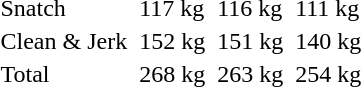<table>
<tr>
<td>Snatch</td>
<td></td>
<td>117 kg</td>
<td></td>
<td>116 kg</td>
<td></td>
<td>111 kg</td>
</tr>
<tr>
<td>Clean & Jerk</td>
<td></td>
<td>152 kg</td>
<td></td>
<td>151 kg</td>
<td></td>
<td>140 kg</td>
</tr>
<tr>
<td>Total</td>
<td></td>
<td>268 kg</td>
<td></td>
<td>263 kg</td>
<td></td>
<td>254 kg</td>
</tr>
</table>
